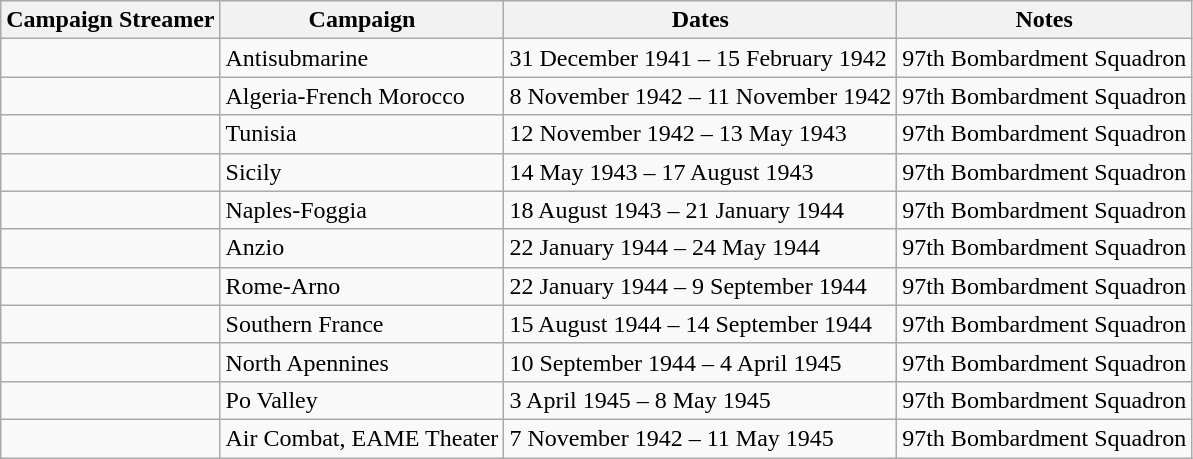<table class="wikitable">
<tr style="background:#efefef;">
<th>Campaign Streamer</th>
<th>Campaign</th>
<th>Dates</th>
<th>Notes</th>
</tr>
<tr>
<td></td>
<td>Antisubmarine</td>
<td>31 December 1941 – 15 February 1942</td>
<td>97th Bombardment Squadron</td>
</tr>
<tr>
<td></td>
<td>Algeria-French Morocco</td>
<td>8 November 1942 – 11 November 1942</td>
<td>97th Bombardment Squadron</td>
</tr>
<tr>
<td></td>
<td>Tunisia</td>
<td>12 November 1942 – 13 May 1943</td>
<td>97th Bombardment Squadron</td>
</tr>
<tr>
<td></td>
<td>Sicily</td>
<td>14 May 1943 – 17 August 1943</td>
<td>97th Bombardment Squadron</td>
</tr>
<tr>
<td></td>
<td>Naples-Foggia</td>
<td>18 August 1943 – 21 January 1944</td>
<td>97th Bombardment Squadron</td>
</tr>
<tr>
<td></td>
<td>Anzio</td>
<td>22 January 1944 – 24 May 1944</td>
<td>97th Bombardment Squadron</td>
</tr>
<tr>
<td></td>
<td>Rome-Arno</td>
<td>22 January 1944 – 9 September 1944</td>
<td>97th Bombardment Squadron</td>
</tr>
<tr>
<td></td>
<td>Southern France</td>
<td>15 August 1944 – 14 September 1944</td>
<td>97th Bombardment Squadron</td>
</tr>
<tr>
<td></td>
<td>North Apennines</td>
<td>10 September 1944 – 4 April 1945</td>
<td>97th Bombardment Squadron</td>
</tr>
<tr>
<td></td>
<td>Po Valley</td>
<td>3 April 1945 – 8 May 1945</td>
<td>97th Bombardment Squadron</td>
</tr>
<tr>
<td></td>
<td>Air Combat, EAME Theater</td>
<td>7 November 1942 – 11 May 1945</td>
<td>97th Bombardment Squadron</td>
</tr>
</table>
